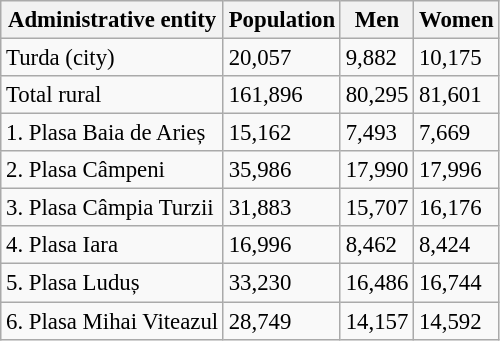<table class="wikitable sortable" style="font-size: 95%">
<tr>
<th>Administrative entity</th>
<th>Population</th>
<th>Men</th>
<th>Women</th>
</tr>
<tr class="vcard">
<td class="fn org">Turda (city)</td>
<td>20,057</td>
<td>9,882</td>
<td>10,175</td>
</tr>
<tr class="vcard">
<td class="fn org">Total rural</td>
<td>161,896</td>
<td>80,295</td>
<td>81,601</td>
</tr>
<tr class="vcard">
<td class="fn org">1. Plasa Baia de Arieș</td>
<td>15,162</td>
<td>7,493</td>
<td>7,669</td>
</tr>
<tr class="vcard">
<td class="fn org">2. Plasa Câmpeni</td>
<td>35,986</td>
<td>17,990</td>
<td>17,996</td>
</tr>
<tr class="vcard">
<td class="fn org">3. Plasa Câmpia Turzii</td>
<td>31,883</td>
<td>15,707</td>
<td>16,176</td>
</tr>
<tr class="vcard">
<td class="fn org">4. Plasa Iara</td>
<td>16,996</td>
<td>8,462</td>
<td>8,424</td>
</tr>
<tr class="vcard">
<td class="fn org">5. Plasa Luduș</td>
<td>33,230</td>
<td>16,486</td>
<td>16,744</td>
</tr>
<tr class="vcard">
<td class="fn org">6. Plasa Mihai Viteazul</td>
<td>28,749</td>
<td>14,157</td>
<td>14,592</td>
</tr>
</table>
